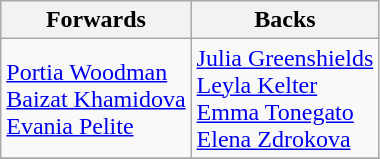<table class=wikitable style="text-align: left;">
<tr>
<th align=center>Forwards</th>
<th align=center>Backs</th>
</tr>
<tr>
<td> <a href='#'>Portia Woodman</a> <br>  <a href='#'>Baizat Khamidova</a> <br>  <a href='#'>Evania Pelite</a></td>
<td> <a href='#'>Julia Greenshields</a> <br>  <a href='#'>Leyla Kelter</a> <br>  <a href='#'>Emma Tonegato</a> <br>  <a href='#'>Elena Zdrokova</a></td>
</tr>
<tr>
</tr>
</table>
